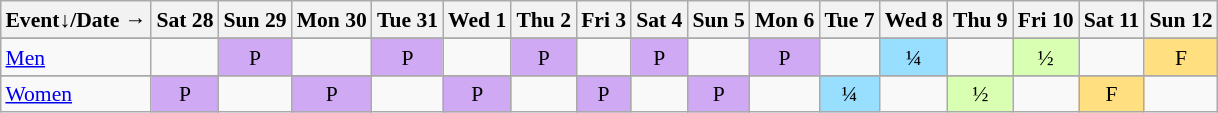<table class="wikitable" style="margin:0.5em auto; font-size:90%; line-height:1.25em;">
<tr style="text-align:center;">
<th>Event↓/Date →</th>
<th>Sat 28</th>
<th>Sun 29</th>
<th>Mon 30</th>
<th>Tue 31</th>
<th>Wed 1</th>
<th>Thu 2</th>
<th>Fri 3</th>
<th>Sat 4</th>
<th>Sun 5</th>
<th>Mon 6</th>
<th>Tue 7</th>
<th>Wed 8</th>
<th>Thu 9</th>
<th>Fri 10</th>
<th>Sat 11</th>
<th>Sun 12</th>
</tr>
<tr>
</tr>
<tr style="text-align:center;">
<td style="text-align:left;"><a href='#'>Men</a></td>
<td></td>
<td style="background-color:#D0A9F5;">P</td>
<td></td>
<td style="background-color:#D0A9F5;">P</td>
<td></td>
<td style="background-color:#D0A9F5;">P</td>
<td></td>
<td style="background-color:#D0A9F5;">P</td>
<td></td>
<td style="background-color:#D0A9F5;">P</td>
<td></td>
<td style="background-color:#97DEFF;">¼</td>
<td></td>
<td style="background-color:#D9FFB2;">½</td>
<td></td>
<td style="background-color:#FFDF80;">F</td>
</tr>
<tr>
</tr>
<tr style="text-align:center;">
<td style="text-align:left;"><a href='#'>Women</a></td>
<td style="background-color:#D0A9F5;">P</td>
<td></td>
<td style="background-color:#D0A9F5;">P</td>
<td></td>
<td style="background-color:#D0A9F5;">P</td>
<td></td>
<td style="background-color:#D0A9F5;">P</td>
<td></td>
<td style="background-color:#D0A9F5;">P</td>
<td></td>
<td style="background-color:#97DEFF;">¼</td>
<td></td>
<td style="background-color:#D9FFB2;">½</td>
<td></td>
<td style="background-color:#FFDF80;">F</td>
<td></td>
</tr>
</table>
